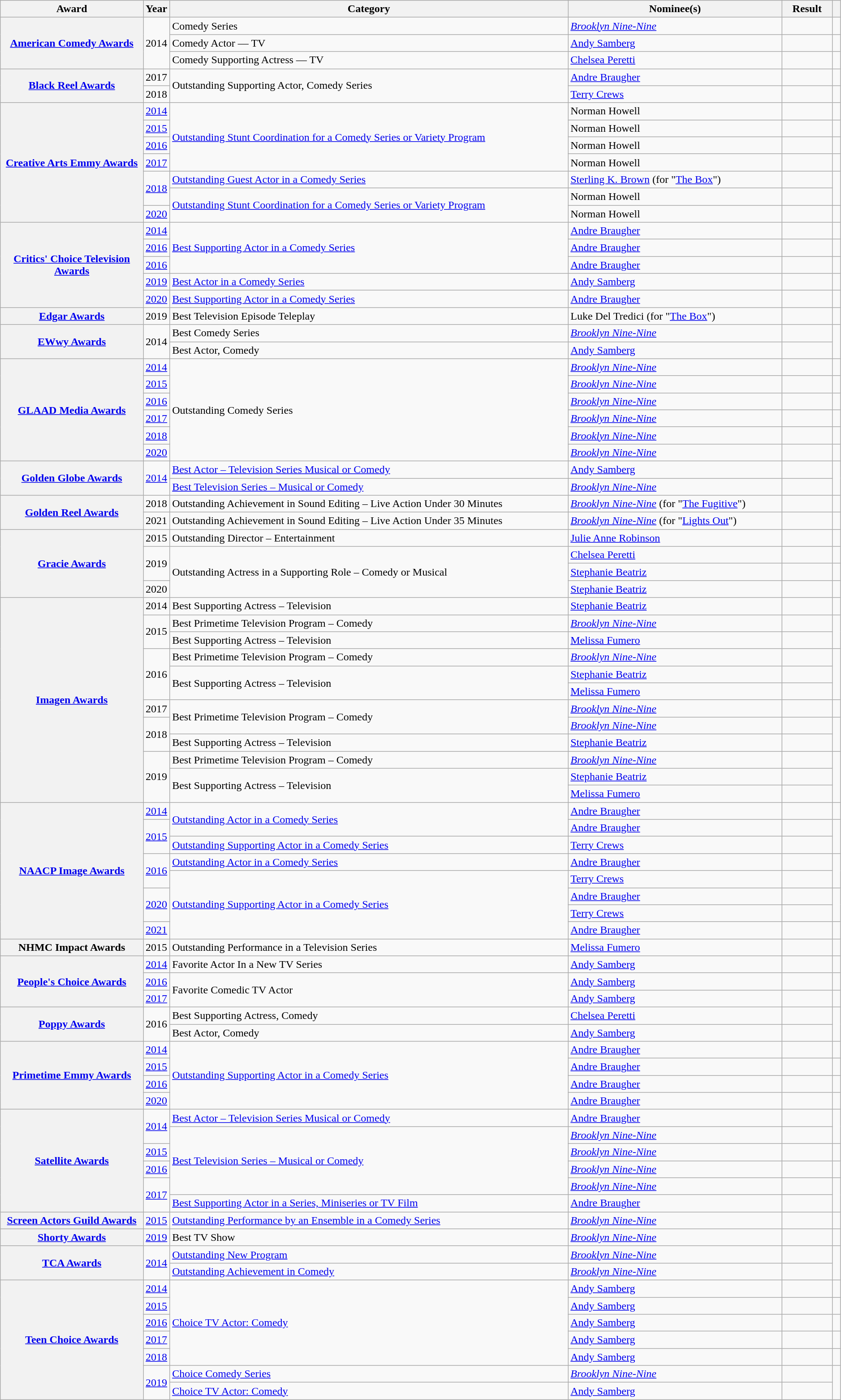<table class="wikitable sortable plainrowheaders" style="width:99%">
<tr>
<th scope="col"style="width:17%;">Award</th>
<th scope="col"style="width:3%;">Year</th>
<th scope="col">Category</th>
<th>Nominee(s)</th>
<th scope="col" style="width:6%;">Result</th>
<th scope="col" class="unsortable" style="width:1%;"></th>
</tr>
<tr>
<th scope="row" rowspan=3><a href='#'>American Comedy Awards</a></th>
<td style="text-align: center;" rowspan=3>2014</td>
<td>Comedy Series</td>
<td><em><a href='#'>Brooklyn Nine-Nine</a></em></td>
<td></td>
<td align="center"></td>
</tr>
<tr>
<td>Comedy Actor — TV</td>
<td data-sort-value="Samberg"><a href='#'>Andy Samberg</a></td>
<td></td>
<td align="center"></td>
</tr>
<tr>
<td>Comedy Supporting Actress — TV</td>
<td data-sort-value="Peretti"><a href='#'>Chelsea Peretti</a></td>
<td></td>
<td align="center"></td>
</tr>
<tr>
<th scope="row" rowspan=2><a href='#'>Black Reel Awards</a></th>
<td style="text-align: center;">2017</td>
<td rowspan=2>Outstanding Supporting Actor, Comedy Series</td>
<td data-sort-value="Braugher"><a href='#'>Andre Braugher</a></td>
<td></td>
<td align="center"></td>
</tr>
<tr>
<td style="text-align: center;">2018</td>
<td data-sort-value="Crews"><a href='#'>Terry Crews</a></td>
<td></td>
<td align="center"></td>
</tr>
<tr>
<th scope="row" rowspan=7><a href='#'>Creative Arts Emmy Awards</a></th>
<td style="text-align: center;"><a href='#'>2014</a></td>
<td rowspan=4><a href='#'>Outstanding Stunt Coordination for a Comedy Series or Variety Program</a></td>
<td data-sort-value="Howell">Norman Howell</td>
<td></td>
<td align="center"></td>
</tr>
<tr>
<td style="text-align: center;"><a href='#'>2015</a></td>
<td data-sort-value="Howell">Norman Howell</td>
<td></td>
<td align="center"></td>
</tr>
<tr>
<td style="text-align: center;"><a href='#'>2016</a></td>
<td data-sort-value="Howell">Norman Howell</td>
<td></td>
<td align="center"></td>
</tr>
<tr>
<td style="text-align: center;"><a href='#'>2017</a></td>
<td data-sort-value="Howell">Norman Howell</td>
<td></td>
<td align="center"></td>
</tr>
<tr>
<td style="text-align: center;" rowspan=2><a href='#'>2018</a></td>
<td><a href='#'>Outstanding Guest Actor in a Comedy Series</a></td>
<td data-sort-value="K. Brown"><a href='#'>Sterling K. Brown</a> (for "<a href='#'>The Box</a>")</td>
<td></td>
<td align="center" rowspan=2></td>
</tr>
<tr>
<td rowspan=2><a href='#'>Outstanding Stunt Coordination for a Comedy Series or Variety Program</a></td>
<td data-sort-value="Howell">Norman Howell</td>
<td></td>
</tr>
<tr>
<td style="text-align: center;"><a href='#'>2020</a></td>
<td data-sort-value="Howell">Norman Howell</td>
<td></td>
<td align="center"></td>
</tr>
<tr>
<th scope="row" rowspan=5><a href='#'>Critics' Choice Television Awards</a></th>
<td style="text-align: center;"><a href='#'>2014</a></td>
<td rowspan=3><a href='#'>Best Supporting Actor in a Comedy Series</a></td>
<td data-sort-value="Braugher"><a href='#'>Andre Braugher</a></td>
<td></td>
<td align="center"></td>
</tr>
<tr>
<td style="text-align: center;"><a href='#'>2016</a></td>
<td data-sort-value="Braugher"><a href='#'>Andre Braugher</a></td>
<td></td>
<td align="center"></td>
</tr>
<tr>
<td style="text-align: center;"><a href='#'>2016</a></td>
<td data-sort-value="Braugher"><a href='#'>Andre Braugher</a></td>
<td></td>
<td align="center"></td>
</tr>
<tr>
<td style="text-align: center;"><a href='#'>2019</a></td>
<td><a href='#'>Best Actor in a Comedy Series</a></td>
<td data-sort-value="Samberg"><a href='#'>Andy Samberg</a></td>
<td></td>
<td align="center"></td>
</tr>
<tr>
<td style="text-align: center;"><a href='#'>2020</a></td>
<td><a href='#'>Best Supporting Actor in a Comedy Series</a></td>
<td data-sort-value="Braugher"><a href='#'>Andre Braugher</a></td>
<td></td>
<td align="center"></td>
</tr>
<tr>
<th scope="row"><a href='#'>Edgar Awards</a></th>
<td style="text-align: center;">2019</td>
<td>Best Television Episode Teleplay</td>
<td data-sort-value="Del Tredici">Luke Del Tredici (for "<a href='#'>The Box</a>")</td>
<td></td>
<td align="center"></td>
</tr>
<tr>
<th scope="row" rowspan=2><a href='#'>EWwy Awards</a></th>
<td style="text-align: center;" rowspan=2>2014</td>
<td>Best Comedy Series</td>
<td><em><a href='#'>Brooklyn Nine-Nine</a></em></td>
<td></td>
<td align="center" rowspan=2></td>
</tr>
<tr>
<td>Best Actor, Comedy</td>
<td data-sort-value="Samberg"><a href='#'>Andy Samberg</a></td>
<td></td>
</tr>
<tr>
<th scope="row" rowspan=6><a href='#'>GLAAD Media Awards</a></th>
<td style="text-align: center;"><a href='#'>2014</a></td>
<td rowspan=6>Outstanding Comedy Series</td>
<td><em><a href='#'>Brooklyn Nine-Nine</a></em></td>
<td></td>
<td align="center"></td>
</tr>
<tr>
<td style="text-align: center;"><a href='#'>2015</a></td>
<td><em><a href='#'>Brooklyn Nine-Nine</a></em></td>
<td></td>
<td align="center"></td>
</tr>
<tr>
<td style="text-align: center;"><a href='#'>2016</a></td>
<td><em><a href='#'>Brooklyn Nine-Nine</a></em></td>
<td></td>
<td align="center"></td>
</tr>
<tr>
<td style="text-align: center;"><a href='#'>2017</a></td>
<td><em><a href='#'>Brooklyn Nine-Nine</a></em></td>
<td></td>
<td align="center"></td>
</tr>
<tr>
<td style="text-align: center;"><a href='#'>2018</a></td>
<td><em><a href='#'>Brooklyn Nine-Nine</a></em></td>
<td></td>
<td align="center"></td>
</tr>
<tr>
<td style="text-align: center;"><a href='#'>2020</a></td>
<td><em><a href='#'>Brooklyn Nine-Nine</a></em></td>
<td></td>
<td align="center"></td>
</tr>
<tr>
<th scope="row" rowspan=2><a href='#'>Golden Globe Awards</a></th>
<td style="text-align: center;" rowspan=2><a href='#'>2014</a></td>
<td><a href='#'>Best Actor – Television Series Musical or Comedy</a></td>
<td data-sort-value="Samberg"><a href='#'>Andy Samberg</a></td>
<td></td>
<td align="center" rowspan=2></td>
</tr>
<tr>
<td><a href='#'>Best Television Series – Musical or Comedy</a></td>
<td><em><a href='#'>Brooklyn Nine-Nine</a></em></td>
<td></td>
</tr>
<tr>
<th scope="row" rowspan=2><a href='#'>Golden Reel Awards</a></th>
<td style="text-align: center;">2018</td>
<td>Outstanding Achievement in Sound Editing – Live Action Under 30 Minutes</td>
<td><em><a href='#'>Brooklyn Nine-Nine</a></em> (for "<a href='#'>The Fugitive</a>")</td>
<td></td>
<td align="center"></td>
</tr>
<tr>
<td style="text-align: center;">2021</td>
<td>Outstanding Achievement in Sound Editing – Live Action Under 35 Minutes</td>
<td><em><a href='#'>Brooklyn Nine-Nine</a></em> (for "<a href='#'>Lights Out</a>")</td>
<td></td>
<td align="center"></td>
</tr>
<tr>
<th scope="row" rowspan=4><a href='#'>Gracie Awards</a></th>
<td style="text-align: center;">2015</td>
<td>Outstanding Director – Entertainment</td>
<td data-sort-value="Robinson"><a href='#'>Julie Anne Robinson</a></td>
<td></td>
<td align="center"></td>
</tr>
<tr>
<td style="text-align: center;" rowspan=2>2019</td>
<td rowspan=3>Outstanding Actress in a Supporting Role – Comedy or Musical</td>
<td data-sort-value="Peretti"><a href='#'>Chelsea Peretti</a></td>
<td></td>
<td align="center"></td>
</tr>
<tr>
<td data-sort-value="Beatriz"><a href='#'>Stephanie Beatriz</a></td>
<td></td>
<td align="center"></td>
</tr>
<tr>
<td style="text-align: center;">2020</td>
<td data-sort-value="Beatriz"><a href='#'>Stephanie Beatriz</a></td>
<td></td>
<td align="center"></td>
</tr>
<tr>
<th scope="row" rowspan=12><a href='#'>Imagen Awards</a></th>
<td style="text-align: center;">2014</td>
<td>Best Supporting Actress – Television</td>
<td data-sort-value="Beatriz"><a href='#'>Stephanie Beatriz</a></td>
<td></td>
<td align="center"></td>
</tr>
<tr>
<td style="text-align: center;" rowspan=2>2015</td>
<td>Best Primetime Television Program – Comedy</td>
<td><em><a href='#'>Brooklyn Nine-Nine</a></em></td>
<td></td>
<td align="center" rowspan=2></td>
</tr>
<tr>
<td>Best Supporting Actress – Television</td>
<td data-sort-value="Fumero"><a href='#'>Melissa Fumero</a></td>
<td></td>
</tr>
<tr>
<td style="text-align: center;" rowspan=3>2016</td>
<td>Best Primetime Television Program – Comedy</td>
<td><em><a href='#'>Brooklyn Nine-Nine</a></em></td>
<td></td>
<td align="center" rowspan=3></td>
</tr>
<tr>
<td rowspan=2>Best Supporting Actress – Television</td>
<td data-sort-value="Beatriz"><a href='#'>Stephanie Beatriz</a></td>
<td></td>
</tr>
<tr>
<td data-sort-value="Fumero"><a href='#'>Melissa Fumero</a></td>
<td></td>
</tr>
<tr>
<td style="text-align: center;">2017</td>
<td rowspan=2>Best Primetime Television Program – Comedy</td>
<td><em><a href='#'>Brooklyn Nine-Nine</a></em></td>
<td></td>
<td align="center"></td>
</tr>
<tr>
<td style="text-align: center;" rowspan=2>2018</td>
<td><em><a href='#'>Brooklyn Nine-Nine</a></em></td>
<td></td>
<td align="center" rowspan=2></td>
</tr>
<tr>
<td>Best Supporting Actress – Television</td>
<td data-sort-value="Beatriz"><a href='#'>Stephanie Beatriz</a></td>
<td></td>
</tr>
<tr>
<td style="text-align: center;" rowspan=3>2019</td>
<td>Best Primetime Television Program – Comedy</td>
<td><em><a href='#'>Brooklyn Nine-Nine</a></em></td>
<td></td>
<td align="center" rowspan=3></td>
</tr>
<tr>
<td rowspan=2>Best Supporting Actress – Television</td>
<td data-sort-value="Beatriz"><a href='#'>Stephanie Beatriz</a></td>
<td></td>
</tr>
<tr>
<td data-sort-value="Fumero"><a href='#'>Melissa Fumero</a></td>
<td></td>
</tr>
<tr>
<th scope="row" rowspan=8><a href='#'>NAACP Image Awards</a></th>
<td style="text-align: center;"><a href='#'>2014</a></td>
<td rowspan=2><a href='#'>Outstanding Actor in a Comedy Series</a></td>
<td data-sort-value="Braugher"><a href='#'>Andre Braugher</a></td>
<td></td>
<td align="center"></td>
</tr>
<tr>
<td style="text-align: center;" rowspan=2><a href='#'>2015</a></td>
<td data-sort-value="Braugher"><a href='#'>Andre Braugher</a></td>
<td></td>
<td align="center" rowspan=2></td>
</tr>
<tr>
<td><a href='#'>Outstanding Supporting Actor in a Comedy Series</a></td>
<td data-sort-value="Crews"><a href='#'>Terry Crews</a></td>
<td></td>
</tr>
<tr>
<td style="text-align: center;" rowspan=2><a href='#'>2016</a></td>
<td><a href='#'>Outstanding Actor in a Comedy Series</a></td>
<td data-sort-value="Braugher"><a href='#'>Andre Braugher</a></td>
<td></td>
<td align="center" rowspan=2></td>
</tr>
<tr>
<td rowspan=4><a href='#'>Outstanding Supporting Actor in a Comedy Series</a></td>
<td data-sort-value="Crews"><a href='#'>Terry Crews</a></td>
<td></td>
</tr>
<tr>
<td style="text-align: center;" rowspan=2><a href='#'>2020</a></td>
<td data-sort-value="Braugher"><a href='#'>Andre Braugher</a></td>
<td></td>
<td align="center" rowspan=2></td>
</tr>
<tr>
<td data-sort-value="Crews"><a href='#'>Terry Crews</a></td>
<td></td>
</tr>
<tr>
<td style="text-align: center;"><a href='#'>2021</a></td>
<td data-sort-value="Braugher"><a href='#'>Andre Braugher</a></td>
<td></td>
<td align="center"></td>
</tr>
<tr>
<th scope="row">NHMC Impact Awards</th>
<td style="text-align: center;">2015</td>
<td>Outstanding Performance in a Television Series</td>
<td data-sort-value="Fumero"><a href='#'>Melissa Fumero</a></td>
<td></td>
<td align="center"></td>
</tr>
<tr>
<th scope="row" rowspan=3><a href='#'>People's Choice Awards</a></th>
<td style="text-align: center;"><a href='#'>2014</a></td>
<td>Favorite Actor In a New TV Series</td>
<td data-sort-value="Samberg"><a href='#'>Andy Samberg</a></td>
<td></td>
<td align="center"></td>
</tr>
<tr>
<td style="text-align: center;"><a href='#'>2016</a></td>
<td rowspan=2>Favorite Comedic TV Actor</td>
<td data-sort-value="Samberg"><a href='#'>Andy Samberg</a></td>
<td></td>
<td align="center"></td>
</tr>
<tr>
<td style="text-align: center;"><a href='#'>2017</a></td>
<td data-sort-value="Samberg"><a href='#'>Andy Samberg</a></td>
<td></td>
<td align="center"></td>
</tr>
<tr>
<th scope="row" rowspan=2><a href='#'>Poppy Awards</a></th>
<td style="text-align: center;" rowspan=2>2016</td>
<td>Best Supporting Actress, Comedy</td>
<td data-sort-value="Peretti"><a href='#'>Chelsea Peretti</a></td>
<td></td>
<td align="center" rowspan=2></td>
</tr>
<tr>
<td>Best Actor, Comedy</td>
<td data-sort-value="Samberg"><a href='#'>Andy Samberg</a></td>
<td></td>
</tr>
<tr>
<th scope="row" rowspan=4><a href='#'>Primetime Emmy Awards</a></th>
<td style="text-align: center;"><a href='#'>2014</a></td>
<td rowspan=4><a href='#'>Outstanding Supporting Actor in a Comedy Series</a></td>
<td data-sort-value="Braugher"><a href='#'>Andre Braugher</a></td>
<td></td>
<td align="center"></td>
</tr>
<tr>
<td style="text-align: center;"><a href='#'>2015</a></td>
<td data-sort-value="Braugher"><a href='#'>Andre Braugher</a></td>
<td></td>
<td align="center"></td>
</tr>
<tr>
<td style="text-align: center;"><a href='#'>2016</a></td>
<td data-sort-value="Braugher"><a href='#'>Andre Braugher</a></td>
<td></td>
<td align="center"></td>
</tr>
<tr>
<td style="text-align: center;"><a href='#'>2020</a></td>
<td data-sort-value="Braugher"><a href='#'>Andre Braugher</a></td>
<td></td>
<td align="center"></td>
</tr>
<tr>
<th scope="row" rowspan=6><a href='#'>Satellite Awards</a></th>
<td style="text-align: center;" rowspan=2><a href='#'>2014</a></td>
<td><a href='#'>Best Actor – Television Series Musical or Comedy</a></td>
<td data-sort-value="Braugher"><a href='#'>Andre Braugher</a></td>
<td></td>
<td align="center" rowspan=2></td>
</tr>
<tr>
<td rowspan=4><a href='#'>Best Television Series – Musical or Comedy</a></td>
<td><em><a href='#'>Brooklyn Nine-Nine</a></em></td>
<td></td>
</tr>
<tr>
<td style="text-align: center;"><a href='#'>2015</a></td>
<td><em><a href='#'>Brooklyn Nine-Nine</a></em></td>
<td></td>
<td align="center"></td>
</tr>
<tr>
<td style="text-align: center;"><a href='#'>2016</a></td>
<td><em><a href='#'>Brooklyn Nine-Nine</a></em></td>
<td></td>
<td align="center"></td>
</tr>
<tr>
<td style="text-align: center;" rowspan=2><a href='#'>2017</a></td>
<td><em><a href='#'>Brooklyn Nine-Nine</a></em></td>
<td></td>
<td align="center" rowspan=2></td>
</tr>
<tr>
<td><a href='#'>Best Supporting Actor in a Series, Miniseries or TV Film</a></td>
<td data-sort-value="Braugher"><a href='#'>Andre Braugher</a></td>
<td></td>
</tr>
<tr>
<th scope="row"><a href='#'>Screen Actors Guild Awards</a></th>
<td style="text-align: center;"><a href='#'>2015</a></td>
<td><a href='#'>Outstanding Performance by an Ensemble in a Comedy Series</a></td>
<td><em><a href='#'>Brooklyn Nine-Nine</a></em></td>
<td></td>
<td align="center"></td>
</tr>
<tr>
<th scope="row"><a href='#'>Shorty Awards</a></th>
<td style="text-align: center;"><a href='#'>2019</a></td>
<td>Best TV Show</td>
<td><em><a href='#'>Brooklyn Nine-Nine</a></em></td>
<td></td>
<td align="center"></td>
</tr>
<tr>
<th scope="row" rowspan=2><a href='#'>TCA Awards</a></th>
<td style="text-align: center;" rowspan=2><a href='#'>2014</a></td>
<td><a href='#'>Outstanding New Program</a></td>
<td><em><a href='#'>Brooklyn Nine-Nine</a></em></td>
<td></td>
<td align="center" rowspan=2></td>
</tr>
<tr>
<td><a href='#'>Outstanding Achievement in Comedy</a></td>
<td><em><a href='#'>Brooklyn Nine-Nine</a></em></td>
<td></td>
</tr>
<tr>
<th scope="row" rowspan=7><a href='#'>Teen Choice Awards</a></th>
<td style="text-align: center;"><a href='#'>2014</a></td>
<td rowspan=5><a href='#'>Choice TV Actor: Comedy</a></td>
<td data-sort-value="Samberg"><a href='#'>Andy Samberg</a></td>
<td></td>
<td align="center"></td>
</tr>
<tr>
<td style="text-align: center;"><a href='#'>2015</a></td>
<td data-sort-value="Samberg"><a href='#'>Andy Samberg</a></td>
<td></td>
<td align="center"></td>
</tr>
<tr>
<td style="text-align: center;"><a href='#'>2016</a></td>
<td data-sort-value="Samberg"><a href='#'>Andy Samberg</a></td>
<td></td>
<td align="center"></td>
</tr>
<tr>
<td style="text-align: center;"><a href='#'>2017</a></td>
<td data-sort-value="Samberg"><a href='#'>Andy Samberg</a></td>
<td></td>
<td align="center"></td>
</tr>
<tr>
<td style="text-align: center;"><a href='#'>2018</a></td>
<td data-sort-value="Samberg"><a href='#'>Andy Samberg</a></td>
<td></td>
<td align="center"></td>
</tr>
<tr>
<td style="text-align: center;" rowspan=2><a href='#'>2019</a></td>
<td><a href='#'>Choice Comedy Series</a></td>
<td><em><a href='#'>Brooklyn Nine-Nine</a></em></td>
<td></td>
<td align="center" rowspan=2></td>
</tr>
<tr>
<td><a href='#'>Choice TV Actor: Comedy</a></td>
<td data-sort-value="Samberg"><a href='#'>Andy Samberg</a></td>
<td></td>
</tr>
</table>
